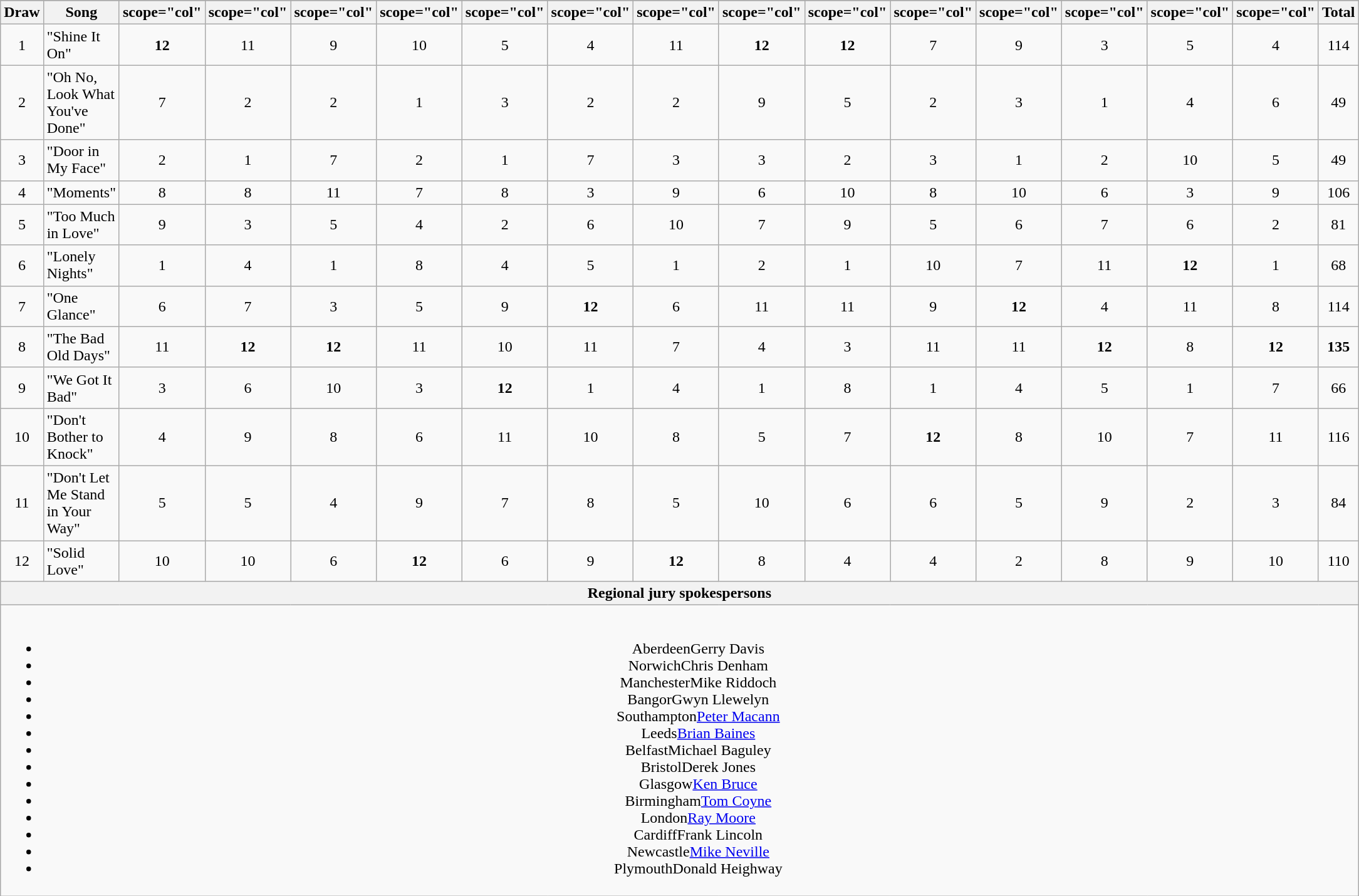<table class="wikitable plainrowheaders" style="margin: 1em auto 1em auto; text-align:center;">
<tr>
</tr>
<tr>
<th scope="col">Draw</th>
<th scope="col">Song</th>
<th>scope="col" </th>
<th>scope="col" </th>
<th>scope="col" </th>
<th>scope="col" </th>
<th>scope="col" </th>
<th>scope="col" </th>
<th>scope="col" </th>
<th>scope="col" </th>
<th>scope="col" </th>
<th>scope="col" </th>
<th>scope="col" </th>
<th>scope="col" </th>
<th>scope="col" </th>
<th>scope="col" </th>
<th scope="col">Total</th>
</tr>
<tr>
<td>1</td>
<td align="left">"Shine It On"</td>
<td><strong>12</strong></td>
<td>11</td>
<td>9</td>
<td>10</td>
<td>5</td>
<td>4</td>
<td>11</td>
<td><strong>12</strong></td>
<td><strong>12</strong></td>
<td>7</td>
<td>9</td>
<td>3</td>
<td>5</td>
<td>4</td>
<td>114</td>
</tr>
<tr>
<td>2</td>
<td align="left">"Oh No, Look What You've Done"</td>
<td>7</td>
<td>2</td>
<td>2</td>
<td>1</td>
<td>3</td>
<td>2</td>
<td>2</td>
<td>9</td>
<td>5</td>
<td>2</td>
<td>3</td>
<td>1</td>
<td>4</td>
<td>6</td>
<td>49</td>
</tr>
<tr>
<td>3</td>
<td align="left">"Door in My Face"</td>
<td>2</td>
<td>1</td>
<td>7</td>
<td>2</td>
<td>1</td>
<td>7</td>
<td>3</td>
<td>3</td>
<td>2</td>
<td>3</td>
<td>1</td>
<td>2</td>
<td>10</td>
<td>5</td>
<td>49</td>
</tr>
<tr>
<td>4</td>
<td align="left">"Moments"</td>
<td>8</td>
<td>8</td>
<td>11</td>
<td>7</td>
<td>8</td>
<td>3</td>
<td>9</td>
<td>6</td>
<td>10</td>
<td>8</td>
<td>10</td>
<td>6</td>
<td>3</td>
<td>9</td>
<td>106</td>
</tr>
<tr>
<td>5</td>
<td align="left">"Too Much in Love"</td>
<td>9</td>
<td>3</td>
<td>5</td>
<td>4</td>
<td>2</td>
<td>6</td>
<td>10</td>
<td>7</td>
<td>9</td>
<td>5</td>
<td>6</td>
<td>7</td>
<td>6</td>
<td>2</td>
<td>81</td>
</tr>
<tr>
<td>6</td>
<td align="left">"Lonely Nights"</td>
<td>1</td>
<td>4</td>
<td>1</td>
<td>8</td>
<td>4</td>
<td>5</td>
<td>1</td>
<td>2</td>
<td>1</td>
<td>10</td>
<td>7</td>
<td>11</td>
<td><strong>12</strong></td>
<td>1</td>
<td>68</td>
</tr>
<tr>
<td>7</td>
<td align="left">"One Glance"</td>
<td>6</td>
<td>7</td>
<td>3</td>
<td>5</td>
<td>9</td>
<td><strong>12</strong></td>
<td>6</td>
<td>11</td>
<td>11</td>
<td>9</td>
<td><strong>12</strong></td>
<td>4</td>
<td>11</td>
<td>8</td>
<td>114</td>
</tr>
<tr>
<td>8</td>
<td align="left">"The Bad Old Days"</td>
<td>11</td>
<td><strong>12</strong></td>
<td><strong>12</strong></td>
<td>11</td>
<td>10</td>
<td>11</td>
<td>7</td>
<td>4</td>
<td>3</td>
<td>11</td>
<td>11</td>
<td><strong>12</strong></td>
<td>8</td>
<td><strong>12</strong></td>
<td><strong>135</strong></td>
</tr>
<tr>
<td>9</td>
<td align="left">"We Got It Bad"</td>
<td>3</td>
<td>6</td>
<td>10</td>
<td>3</td>
<td><strong>12</strong></td>
<td>1</td>
<td>4</td>
<td>1</td>
<td>8</td>
<td>1</td>
<td>4</td>
<td>5</td>
<td>1</td>
<td>7</td>
<td>66</td>
</tr>
<tr>
<td>10</td>
<td align="left">"Don't Bother to Knock"</td>
<td>4</td>
<td>9</td>
<td>8</td>
<td>6</td>
<td>11</td>
<td>10</td>
<td>8</td>
<td>5</td>
<td>7</td>
<td><strong>12</strong></td>
<td>8</td>
<td>10</td>
<td>7</td>
<td>11</td>
<td>116</td>
</tr>
<tr>
<td>11</td>
<td align="left">"Don't Let Me Stand in Your Way"</td>
<td>5</td>
<td>5</td>
<td>4</td>
<td>9</td>
<td>7</td>
<td>8</td>
<td>5</td>
<td>10</td>
<td>6</td>
<td>6</td>
<td>5</td>
<td>9</td>
<td>2</td>
<td>3</td>
<td>84</td>
</tr>
<tr>
<td>12</td>
<td align="left">"Solid Love"</td>
<td>10</td>
<td>10</td>
<td>6</td>
<td><strong>12</strong></td>
<td>6</td>
<td>9</td>
<td><strong>12</strong></td>
<td>8</td>
<td>4</td>
<td>4</td>
<td>2</td>
<td>8</td>
<td>9</td>
<td>10</td>
<td>110</td>
</tr>
<tr>
<th colspan="17">Regional jury spokespersons</th>
</tr>
<tr>
<td colspan="17"><br><ul><li>AberdeenGerry Davis</li><li>NorwichChris Denham</li><li>ManchesterMike Riddoch</li><li>BangorGwyn Llewelyn</li><li>Southampton<a href='#'>Peter Macann</a></li><li>Leeds<a href='#'>Brian Baines</a></li><li>BelfastMichael Baguley</li><li>BristolDerek Jones</li><li>Glasgow<a href='#'>Ken Bruce</a></li><li>Birmingham<a href='#'>Tom Coyne</a></li><li>London<a href='#'>Ray Moore</a></li><li>CardiffFrank Lincoln</li><li>Newcastle<a href='#'>Mike Neville</a></li><li>PlymouthDonald Heighway</li></ul></td>
</tr>
</table>
